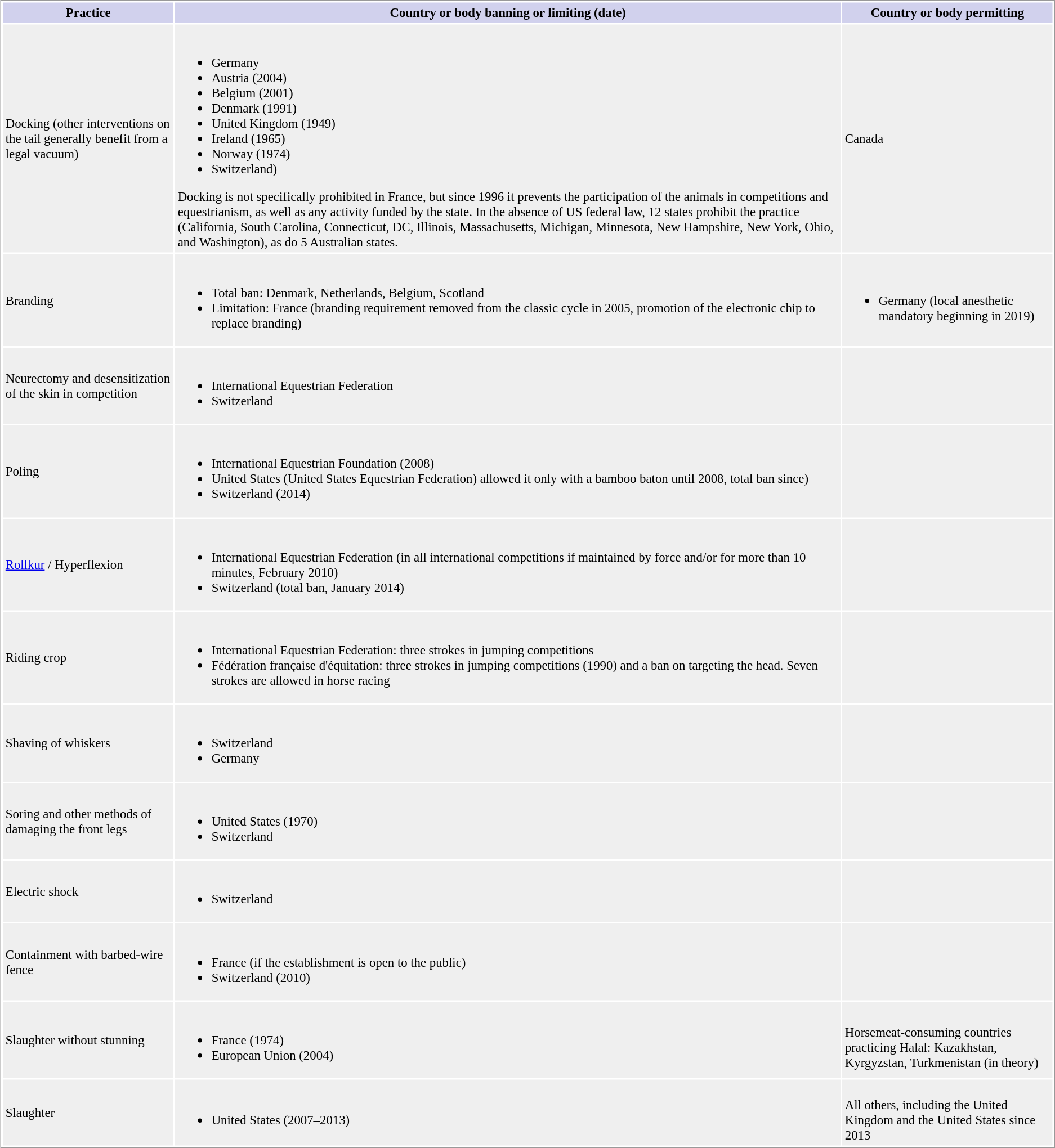<table cellpadding="3px" style="margin: 0 0 1em 1em;border:1px solid #999; font-size:95%; background-color: #FFFFFF">
<tr>
<th bgcolor="#D1D1ED" align="center">Practice</th>
<th bgcolor="#D1D1ED" align="center">Country or body banning or limiting (date)</th>
<th bgcolor="#D1D1ED" align="center">Country or body permitting</th>
</tr>
<tr bgcolor="#EFEFEF">
<td>Docking (other interventions on the tail generally benefit from a legal vacuum)</td>
<td><br><ul><li>Germany</li><li>Austria (2004)</li><li>Belgium (2001)</li><li>Denmark (1991)</li><li>United Kingdom (1949)</li><li>Ireland (1965)</li><li>Norway (1974)</li><li>Switzerland)</li></ul>Docking is not specifically prohibited in France, but since 1996 it prevents the participation of the animals in competitions and equestrianism, as well as any activity funded by the state. In the absence of US federal law, 12 states prohibit the practice (California, South Carolina, Connecticut, DC, Illinois, Massachusetts, Michigan, Minnesota, New Hampshire, New York, Ohio, and Washington), as do 5 Australian states.</td>
<td>Canada</td>
</tr>
<tr bgcolor="#EFEFEF">
<td>Branding</td>
<td><br><ul><li>Total ban: Denmark, Netherlands, Belgium, Scotland</li><li>Limitation: France (branding requirement removed from the classic cycle in 2005, promotion of the electronic chip to replace branding)</li></ul></td>
<td><br><ul><li>Germany (local anesthetic mandatory beginning in 2019)</li></ul></td>
</tr>
<tr bgcolor="#EFEFEF">
<td>Neurectomy and desensitization of the skin in competition</td>
<td><br><ul><li>International Equestrian Federation</li><li>Switzerland</li></ul></td>
<td></td>
</tr>
<tr bgcolor="#EFEFEF">
<td>Poling</td>
<td><br><ul><li>International Equestrian Foundation (2008)</li><li>United States (United States Equestrian Federation) allowed it only with a bamboo baton until 2008, total ban since)</li><li>Switzerland (2014)</li></ul></td>
<td></td>
</tr>
<tr bgcolor="#EFEFEF">
<td><a href='#'>Rollkur</a> / Hyperflexion</td>
<td><br><ul><li>International Equestrian Federation (in all international competitions if maintained by force and/or for more than 10 minutes, February 2010)</li><li>Switzerland (total ban, January 2014)</li></ul></td>
<td></td>
</tr>
<tr bgcolor="#EFEFEF">
<td>Riding crop</td>
<td><br><ul><li>International Equestrian Federation: three strokes in jumping competitions</li><li>Fédération française d'équitation: three strokes in jumping competitions (1990) and a ban on targeting the head. Seven strokes are allowed in horse racing</li></ul></td>
<td></td>
</tr>
<tr bgcolor="#EFEFEF">
<td>Shaving of whiskers</td>
<td><br><ul><li>Switzerland</li><li>Germany</li></ul></td>
<td></td>
</tr>
<tr bgcolor="#EFEFEF">
<td>Soring and other methods of damaging the front legs</td>
<td><br><ul><li>United States (1970)</li><li>Switzerland</li></ul></td>
<td></td>
</tr>
<tr bgcolor="#EFEFEF">
<td>Electric shock</td>
<td><br><ul><li>Switzerland</li></ul></td>
<td></td>
</tr>
<tr bgcolor="#EFEFEF">
<td>Containment with barbed-wire fence</td>
<td><br><ul><li>France (if the establishment is open to the public)</li><li>Switzerland (2010)</li></ul></td>
<td></td>
</tr>
<tr bgcolor="#EFEFEF">
<td>Slaughter without stunning</td>
<td><br><ul><li>France (1974)</li><li>European Union (2004)</li></ul></td>
<td><br>Horsemeat-consuming countries practicing Halal: Kazakhstan, Kyrgyzstan, Turkmenistan (in theory)</td>
</tr>
<tr bgcolor="#EFEFEF">
<td>Slaughter</td>
<td><br><ul><li>United States (2007–2013)</li></ul></td>
<td><br>All others, including the United Kingdom and the United States since 2013</td>
</tr>
</table>
